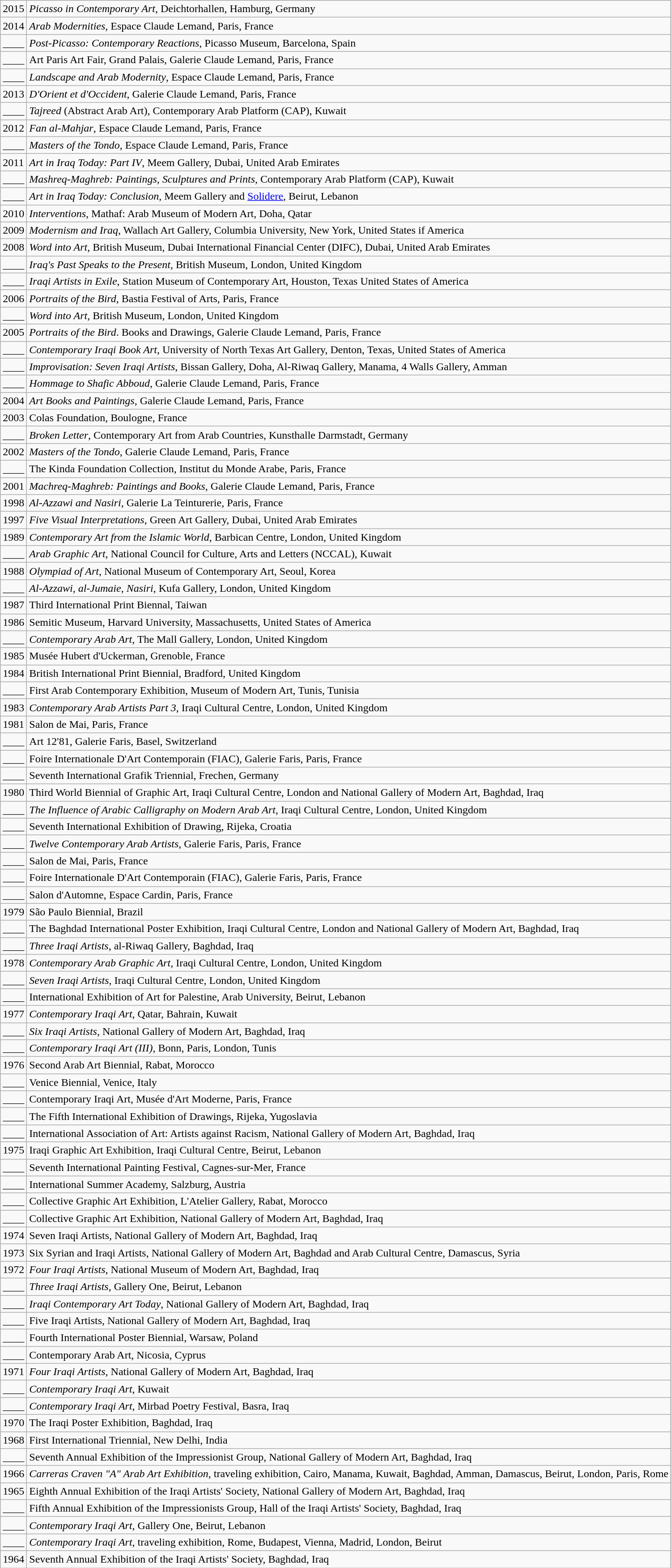<table class="wikitable">
<tr>
<td rowspan="1">2015</td>
<td rowspan="1"><em>Picasso in Contemporary Art</em>, Deichtorhallen, Hamburg, Germany</td>
</tr>
<tr>
<td rowspan="1">2014</td>
<td rowspan="1"><em>Arab Modernities</em>, Espace Claude Lemand, Paris, France</td>
</tr>
<tr>
<td rowspan="1">____</td>
<td rowspan="1"><em>Post-Picasso: Contemporary Reactions</em>, Picasso Museum, Barcelona, Spain</td>
</tr>
<tr>
<td rowspan="1">____</td>
<td rowspan="1">Art Paris Art Fair, Grand Palais, Galerie Claude Lemand, Paris, France</td>
</tr>
<tr>
<td rowspan="1">____</td>
<td rowspan="1"><em>Landscape and Arab Modernity</em>, Espace Claude Lemand, Paris, France</td>
</tr>
<tr>
<td rowspan="1">2013</td>
<td rowspan="1"><em>D'Orient et d'Occident</em>, Galerie Claude Lemand, Paris, France</td>
</tr>
<tr>
<td rowspan="1">____</td>
<td rowspan="1"><em>Tajreed</em> (Abstract Arab Art), Contemporary Arab Platform (CAP), Kuwait</td>
</tr>
<tr>
<td rowspan="1">2012</td>
<td rowspan="1"><em>Fan al-Mahjar</em>, Espace Claude Lemand, Paris, France</td>
</tr>
<tr>
<td rowspan="1">____</td>
<td rowspan="1"><em>Masters of the Tondo</em>, Espace Claude Lemand, Paris, France</td>
</tr>
<tr>
<td rowspan="1">2011</td>
<td rowspan="1"><em>Art in Iraq Today: Part IV</em>, Meem Gallery, Dubai, United Arab Emirates</td>
</tr>
<tr>
<td rowspan="1">____</td>
<td rowspan="1"><em>Mashreq-Maghreb: Paintings, Sculptures and Prints</em>, Contemporary Arab Platform (CAP), Kuwait</td>
</tr>
<tr>
<td rowspan="1">____</td>
<td rowspan="1"><em>Art in Iraq Today: Conclusion</em>, Meem Gallery and <a href='#'>Solidere</a>, Beirut, Lebanon</td>
</tr>
<tr>
<td rowspan="1">2010</td>
<td rowspan="1"><em>Interventions</em>, Mathaf: Arab Museum of Modern Art, Doha, Qatar</td>
</tr>
<tr>
<td rowspan="1">2009</td>
<td rowspan="1"><em>Modernism and Iraq</em>, Wallach Art Gallery, Columbia University, New York, United States if America</td>
</tr>
<tr>
<td rowspan="1">2008</td>
<td rowspan="1"><em>Word into Art</em>, British Museum, Dubai International Financial Center (DIFC), Dubai, United Arab Emirates</td>
</tr>
<tr>
<td rowspan="1">____</td>
<td rowspan="1"><em>Iraq's Past Speaks to the Present</em>, British Museum, London, United Kingdom</td>
</tr>
<tr>
<td rowspan="1">____</td>
<td rowspan="1"><em>Iraqi Artists in Exile</em>, Station Museum of Contemporary Art, Houston, Texas United States of America</td>
</tr>
<tr>
<td rowspan="1">2006</td>
<td rowspan="1"><em>Portraits of the Bird</em>, Bastia Festival of Arts, Paris, France</td>
</tr>
<tr>
<td rowspan="1">____</td>
<td rowspan="1"><em>Word into Art</em>, British Museum, London, United Kingdom</td>
</tr>
<tr>
<td rowspan="1">2005</td>
<td rowspan="1"><em>Portraits of the Bird</em>. Books and Drawings, Galerie Claude Lemand, Paris, France</td>
</tr>
<tr>
<td rowspan="1">____</td>
<td rowspan="1"><em>Contemporary Iraqi Book Art</em>, University of North Texas Art Gallery, Denton, Texas, United States of America</td>
</tr>
<tr>
<td rowspan="1">____</td>
<td rowspan="1"><em>Improvisation:  Seven Iraqi Artists</em>, Bissan Gallery, Doha, Al-Riwaq Gallery, Manama, 4 Walls Gallery, Amman</td>
</tr>
<tr>
<td rowspan="1">____</td>
<td rowspan="1"><em>Hommage to Shafic Abboud</em>, Galerie Claude Lemand, Paris, France</td>
</tr>
<tr>
<td rowspan="1">2004</td>
<td rowspan="1"><em>Art Books and Paintings</em>, Galerie Claude Lemand, Paris, France</td>
</tr>
<tr>
<td rowspan="1">2003</td>
<td rowspan="1">Colas Foundation, Boulogne, France</td>
</tr>
<tr>
<td rowspan="1">____</td>
<td rowspan="1"><em>Broken Letter</em>, Contemporary Art from Arab Countries, Kunsthalle Darmstadt, Germany</td>
</tr>
<tr>
<td rowspan="1">2002</td>
<td rowspan="1"><em>Masters of the Tondo</em>, Galerie Claude Lemand, Paris, France</td>
</tr>
<tr>
<td rowspan="1">____</td>
<td rowspan="1">The Kinda Foundation Collection, Institut du Monde Arabe, Paris, France</td>
</tr>
<tr>
<td rowspan="1">2001</td>
<td rowspan="1"><em>Machreq-Maghreb: Paintings and Books</em>, Galerie Claude Lemand, Paris, France</td>
</tr>
<tr>
<td rowspan="1">1998</td>
<td rowspan="1"><em>Al-Azzawi and Nasiri</em>, Galerie La Teinturerie, Paris, France</td>
</tr>
<tr>
<td rowspan="1">1997</td>
<td rowspan="1"><em>Five Visual Interpretations</em>, Green Art Gallery, Dubai, United Arab Emirates</td>
</tr>
<tr>
<td rowspan="1">1989</td>
<td rowspan="1"><em>Contemporary Art from the Islamic World</em>, Barbican Centre, London, United Kingdom</td>
</tr>
<tr>
<td rowspan="1">____</td>
<td rowspan="1"><em>Arab Graphic Art</em>, National Council for Culture, Arts and Letters (NCCAL), Kuwait</td>
</tr>
<tr>
<td rowspan="1">1988</td>
<td rowspan="1"><em>Olympiad of Art</em>, National Museum of Contemporary Art, Seoul, Korea</td>
</tr>
<tr>
<td rowspan="1">____</td>
<td rowspan="1"><em>Al-Azzawi, al-Jumaie, Nasiri</em>, Kufa Gallery, London, United Kingdom</td>
</tr>
<tr>
<td rowspan="1">1987</td>
<td rowspan="1">Third International Print Biennal, Taiwan</td>
</tr>
<tr>
<td rowspan="1">1986</td>
<td rowspan="1">Semitic Museum, Harvard University, Massachusetts, United States of America</td>
</tr>
<tr>
<td rowspan="1">____</td>
<td rowspan="1"><em>Contemporary Arab Art</em>, The Mall Gallery, London, United Kingdom</td>
</tr>
<tr>
<td rowspan="1">1985</td>
<td rowspan="1">Musée Hubert d'Uckerman, Grenoble, France</td>
</tr>
<tr>
<td rowspan="1">1984</td>
<td rowspan="1">British International Print Biennial, Bradford, United Kingdom</td>
</tr>
<tr>
<td rowspan="1">____</td>
<td rowspan="1">First Arab Contemporary Exhibition, Museum of Modern Art, Tunis, Tunisia</td>
</tr>
<tr>
<td rowspan="1">1983</td>
<td rowspan="1"><em>Contemporary Arab Artists Part 3</em>, Iraqi Cultural Centre, London, United Kingdom</td>
</tr>
<tr>
<td rowspan="1">1981</td>
<td rowspan="1">Salon de Mai, Paris, France</td>
</tr>
<tr>
<td rowspan="1">____</td>
<td rowspan="1">Art 12'81, Galerie Faris, Basel, Switzerland</td>
</tr>
<tr>
<td rowspan="1">____</td>
<td rowspan="1">Foire Internationale D'Art Contemporain (FIAC), Galerie Faris, Paris, France</td>
</tr>
<tr>
<td rowspan="1">____</td>
<td rowspan="1">Seventh International Grafik Triennial, Frechen, Germany</td>
</tr>
<tr>
<td rowspan="1">1980</td>
<td rowspan="1">Third World Biennial of Graphic Art, Iraqi Cultural Centre, London and National Gallery of Modern Art, Baghdad, Iraq</td>
</tr>
<tr>
<td rowspan="1">____</td>
<td rowspan="1"><em>The Influence of Arabic Calligraphy on Modern Arab Art</em>, Iraqi Cultural Centre, London, United Kingdom</td>
</tr>
<tr>
<td rowspan="1">____</td>
<td rowspan="1">Seventh International Exhibition of Drawing, Rijeka, Croatia</td>
</tr>
<tr>
<td rowspan="1">____</td>
<td rowspan="1"><em>Twelve Contemporary Arab Artists</em>, Galerie Faris, Paris, France</td>
</tr>
<tr>
<td rowspan="1">____</td>
<td rowspan="1">Salon de Mai, Paris, France</td>
</tr>
<tr>
<td rowspan="1">____</td>
<td rowspan="1">Foire Internationale D'Art Contemporain (FIAC), Galerie Faris, Paris, France</td>
</tr>
<tr>
<td rowspan="1">____</td>
<td rowspan="1">Salon d'Automne, Espace Cardin, Paris, France</td>
</tr>
<tr>
<td rowspan="1">1979</td>
<td rowspan="1">São Paulo Biennial, Brazil</td>
</tr>
<tr>
<td rowspan="1">____</td>
<td rowspan="1">The Baghdad International Poster Exhibition, Iraqi Cultural Centre, London and National Gallery of Modern Art, Baghdad, Iraq</td>
</tr>
<tr>
<td rowspan="1">____</td>
<td rowspan="1"><em>Three Iraqi Artists</em>, al-Riwaq Gallery, Baghdad, Iraq</td>
</tr>
<tr>
<td rowspan="1">1978</td>
<td rowspan="1"><em>Contemporary Arab Graphic Art</em>, Iraqi Cultural Centre, London, United Kingdom</td>
</tr>
<tr>
<td rowspan="1">____</td>
<td rowspan="1"><em>Seven Iraqi Artists</em>, Iraqi Cultural Centre, London, United Kingdom</td>
</tr>
<tr>
<td rowspan="1">____</td>
<td rowspan="1">International Exhibition of Art for Palestine, Arab University, Beirut, Lebanon</td>
</tr>
<tr>
<td rowspan="1">1977</td>
<td rowspan="1"><em>Contemporary Iraqi Art</em>, Qatar, Bahrain, Kuwait</td>
</tr>
<tr>
<td rowspan="1">____</td>
<td rowspan="1"><em>Six Iraqi Artists</em>, National Gallery of Modern Art, Baghdad, Iraq</td>
</tr>
<tr>
<td rowspan="1">____</td>
<td rowspan="1"><em>Contemporary Iraqi Art (III), </em>Bonn, Paris, London, Tunis</td>
</tr>
<tr>
<td rowspan="1">1976</td>
<td rowspan="1">Second Arab Art Biennial, Rabat, Morocco</td>
</tr>
<tr>
<td rowspan="1">____</td>
<td rowspan="1">Venice Biennial, Venice, Italy</td>
</tr>
<tr>
<td rowspan="1">____</td>
<td rowspan="1">Contemporary Iraqi Art, Musée d'Art Moderne, Paris, France</td>
</tr>
<tr>
<td rowspan="1">____</td>
<td rowspan="1">The Fifth International Exhibition of Drawings, Rijeka, Yugoslavia</td>
</tr>
<tr>
<td rowspan="1">____</td>
<td rowspan="1">International Association of Art: Artists against Racism, National Gallery of Modern Art, Baghdad, Iraq</td>
</tr>
<tr>
<td rowspan="1">1975</td>
<td rowspan="1">Iraqi Graphic Art Exhibition, Iraqi Cultural Centre, Beirut, Lebanon</td>
</tr>
<tr>
<td rowspan="1">____</td>
<td rowspan="1">Seventh International Painting Festival, Cagnes-sur-Mer, France</td>
</tr>
<tr>
<td rowspan="1">____</td>
<td rowspan="1">International Summer Academy, Salzburg, Austria</td>
</tr>
<tr>
<td rowspan="1">____</td>
<td rowspan="1">Collective Graphic Art Exhibition, L'Atelier Gallery, Rabat, Morocco</td>
</tr>
<tr>
<td rowspan="1">____</td>
<td rowspan="1">Collective Graphic Art Exhibition, National Gallery of Modern Art, Baghdad, Iraq</td>
</tr>
<tr>
<td rowspan="1">1974</td>
<td rowspan="1">Seven Iraqi Artists, National Gallery of Modern Art, Baghdad, Iraq</td>
</tr>
<tr>
<td rowspan="1">1973</td>
<td rowspan="1">Six Syrian and Iraqi Artists, National Gallery of Modern Art, Baghdad and Arab Cultural Centre, Damascus, Syria</td>
</tr>
<tr>
<td rowspan="1">1972</td>
<td rowspan="1"><em>Four Iraqi Artists</em>, National Museum of Modern Art, Baghdad, Iraq</td>
</tr>
<tr>
<td rowspan="1">____</td>
<td rowspan="1"><em>Three Iraqi Artists</em>, Gallery One, Beirut, Lebanon</td>
</tr>
<tr>
<td rowspan="1">____</td>
<td rowspan="1"><em>Iraqi Contemporary Art Today</em>, National Gallery of Modern Art, Baghdad, Iraq</td>
</tr>
<tr>
<td rowspan="1">____</td>
<td rowspan="1">Five Iraqi Artists, National Gallery of Modern Art, Baghdad, Iraq</td>
</tr>
<tr>
<td rowspan="1">____</td>
<td rowspan="1">Fourth International Poster Biennial, Warsaw, Poland</td>
</tr>
<tr>
<td rowspan="1">____</td>
<td rowspan="1">Contemporary Arab Art, Nicosia, Cyprus</td>
</tr>
<tr>
<td rowspan="1">1971</td>
<td rowspan="1"><em>Four Iraqi Artists</em>, National Gallery of Modern Art, Baghdad, Iraq</td>
</tr>
<tr>
<td rowspan="1">____</td>
<td rowspan="1"><em>Contemporary Iraqi Art</em>, Kuwait</td>
</tr>
<tr>
<td rowspan="1">____</td>
<td rowspan="1"><em>Contemporary Iraqi Art</em>, Mirbad Poetry Festival, Basra, Iraq</td>
</tr>
<tr>
<td rowspan="1">1970</td>
<td rowspan="1">The Iraqi Poster Exhibition, Baghdad, Iraq</td>
</tr>
<tr>
<td rowspan="1">1968</td>
<td rowspan="1">First International Triennial, New Delhi, India</td>
</tr>
<tr>
<td rowspan="1">____</td>
<td rowspan="1">Seventh Annual Exhibition of the Impressionist Group, National Gallery of Modern Art, Baghdad, Iraq</td>
</tr>
<tr>
<td rowspan="1">1966</td>
<td rowspan="1"><em>Carreras Craven "A" Arab Art Exhibition,</em> traveling exhibition, Cairo, Manama, Kuwait, Baghdad, Amman, Damascus, Beirut, London, Paris, Rome</td>
</tr>
<tr>
<td rowspan="1">1965</td>
<td rowspan="1">Eighth Annual Exhibition of the Iraqi Artists' Society, National Gallery of Modern Art, Baghdad, Iraq</td>
</tr>
<tr>
<td rowspan="1">____</td>
<td rowspan="1">Fifth Annual Exhibition of the Impressionists Group, Hall of the Iraqi Artists' Society, Baghdad, Iraq</td>
</tr>
<tr>
<td rowspan="1">____</td>
<td rowspan="1"><em>Contemporary Iraqi Art</em>, Gallery One, Beirut, Lebanon</td>
</tr>
<tr>
<td rowspan="1">____</td>
<td rowspan="1"><em>Contemporary Iraqi Art</em>, traveling exhibition, Rome, Budapest, Vienna, Madrid, London, Beirut</td>
</tr>
<tr>
<td rowspan="1">1964</td>
<td rowspan="1">Seventh Annual Exhibition of the Iraqi Artists' Society, Baghdad, Iraq</td>
</tr>
</table>
